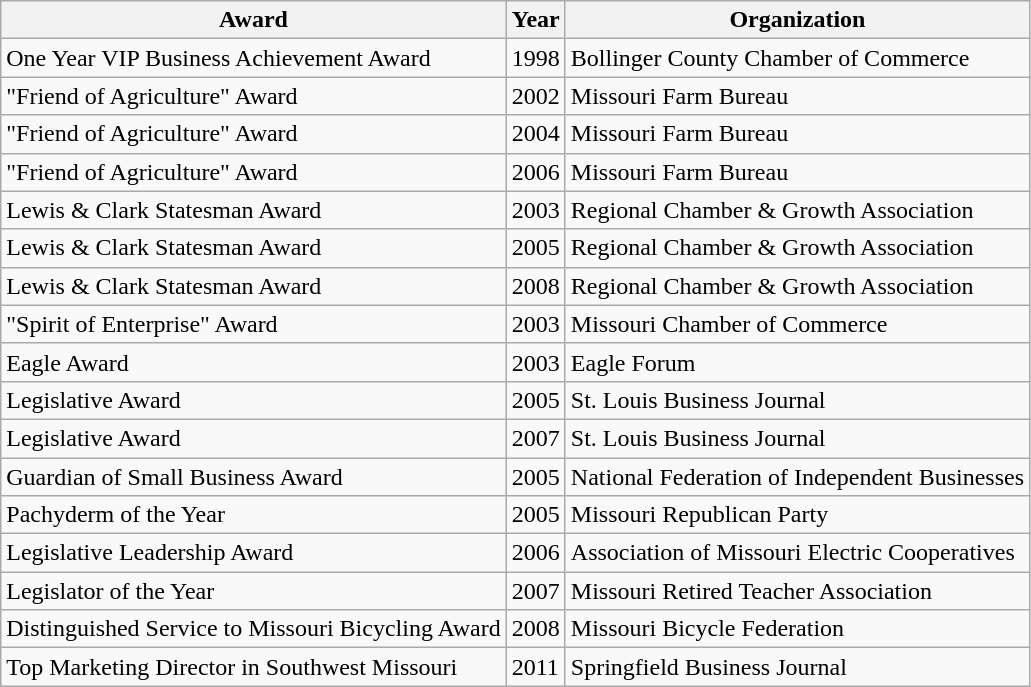<table class="wikitable sortable">
<tr>
<th>Award</th>
<th>Year</th>
<th>Organization</th>
</tr>
<tr>
<td>One Year VIP Business Achievement Award</td>
<td>1998</td>
<td>Bollinger County Chamber of Commerce</td>
</tr>
<tr>
<td>"Friend of Agriculture" Award</td>
<td>2002</td>
<td>Missouri Farm Bureau</td>
</tr>
<tr>
<td>"Friend of Agriculture" Award</td>
<td>2004</td>
<td>Missouri Farm Bureau</td>
</tr>
<tr>
<td>"Friend of Agriculture" Award</td>
<td>2006</td>
<td>Missouri Farm Bureau</td>
</tr>
<tr>
<td>Lewis & Clark Statesman Award</td>
<td>2003</td>
<td>Regional Chamber & Growth Association</td>
</tr>
<tr>
<td>Lewis & Clark Statesman Award</td>
<td>2005</td>
<td>Regional Chamber & Growth Association</td>
</tr>
<tr>
<td>Lewis & Clark Statesman Award</td>
<td>2008</td>
<td>Regional Chamber & Growth Association</td>
</tr>
<tr>
<td>"Spirit of Enterprise" Award</td>
<td>2003</td>
<td>Missouri Chamber of Commerce</td>
</tr>
<tr>
<td>Eagle Award</td>
<td>2003</td>
<td>Eagle Forum</td>
</tr>
<tr>
<td>Legislative Award</td>
<td>2005</td>
<td>St. Louis Business Journal</td>
</tr>
<tr>
<td>Legislative Award</td>
<td>2007</td>
<td>St. Louis Business Journal</td>
</tr>
<tr>
<td>Guardian of Small Business Award</td>
<td>2005</td>
<td>National Federation of Independent Businesses</td>
</tr>
<tr>
<td>Pachyderm of the Year</td>
<td>2005</td>
<td>Missouri Republican Party</td>
</tr>
<tr>
<td>Legislative Leadership Award</td>
<td>2006</td>
<td>Association of Missouri Electric Cooperatives</td>
</tr>
<tr>
<td>Legislator of the Year</td>
<td>2007</td>
<td>Missouri Retired Teacher Association</td>
</tr>
<tr>
<td>Distinguished Service to Missouri Bicycling Award</td>
<td>2008</td>
<td>Missouri Bicycle Federation</td>
</tr>
<tr>
<td>Top Marketing Director in Southwest Missouri</td>
<td>2011</td>
<td>Springfield Business Journal</td>
</tr>
</table>
